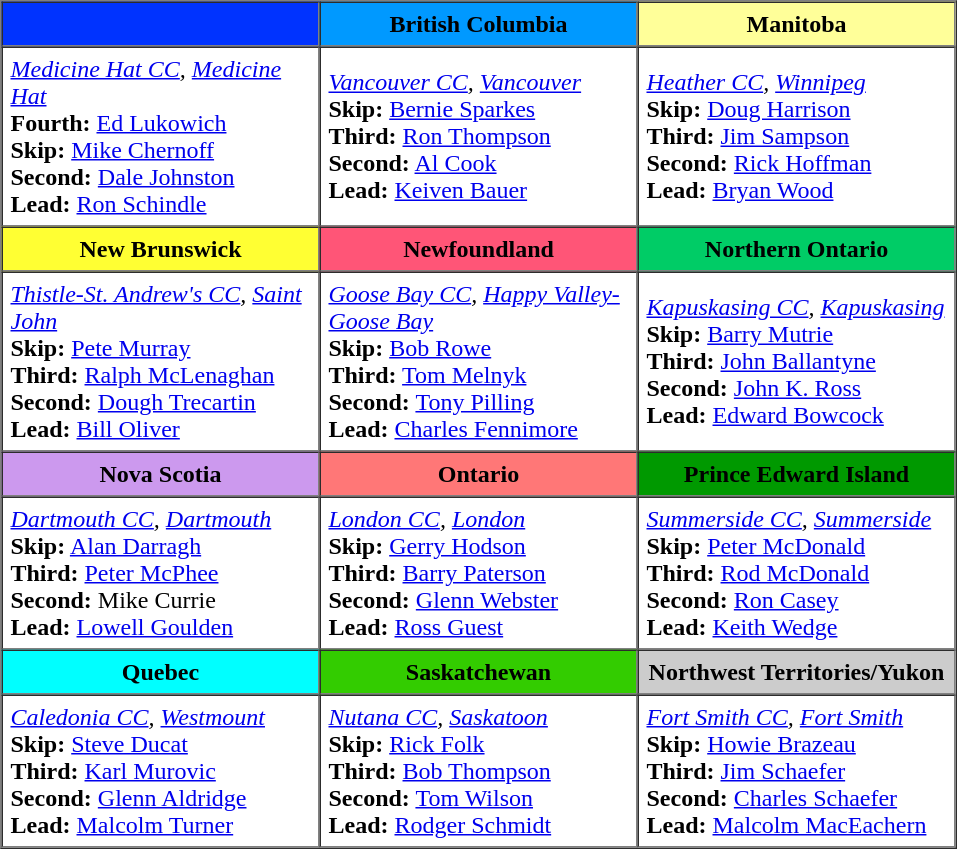<table border=1 cellpadding=5 cellspacing=0>
<tr>
<th style="background:#03f; width:200px;"></th>
<th style="background:#09f; width:200px;">British Columbia</th>
<th style="background:#ff9; width:200px;">Manitoba</th>
</tr>
<tr>
<td><em><a href='#'>Medicine Hat CC</a>, <a href='#'>Medicine Hat</a></em><br><strong>Fourth:</strong> <a href='#'>Ed Lukowich</a><br>
<strong>Skip:</strong> <a href='#'>Mike Chernoff</a><br>
<strong>Second:</strong> <a href='#'>Dale Johnston</a><br>
<strong>Lead:</strong> <a href='#'>Ron Schindle</a></td>
<td><em><a href='#'>Vancouver CC</a>, <a href='#'>Vancouver</a></em><br><strong>Skip:</strong> <a href='#'>Bernie Sparkes</a><br>
<strong>Third:</strong> <a href='#'>Ron Thompson</a><br>
<strong>Second:</strong> <a href='#'>Al Cook</a><br>
<strong>Lead:</strong> <a href='#'>Keiven Bauer</a></td>
<td><em><a href='#'>Heather CC</a>, <a href='#'>Winnipeg</a></em><br><strong>Skip:</strong> <a href='#'>Doug Harrison</a><br>
<strong>Third:</strong> <a href='#'>Jim Sampson</a><br>
<strong>Second:</strong> <a href='#'>Rick Hoffman</a><br>
<strong>Lead:</strong> <a href='#'>Bryan Wood</a></td>
</tr>
<tr>
<th style="background:#ff3; width:200px;">New Brunswick</th>
<th style="background:#f57; width:200px;">Newfoundland</th>
<th style="background:#0c6; width:200px;">Northern Ontario</th>
</tr>
<tr>
<td><em><a href='#'>Thistle-St. Andrew's CC</a>, <a href='#'>Saint John</a></em><br><strong>Skip:</strong> <a href='#'>Pete Murray</a><br>
<strong>Third:</strong> <a href='#'>Ralph McLenaghan</a><br>
<strong>Second:</strong> <a href='#'>Dough Trecartin</a><br>
<strong>Lead:</strong> <a href='#'>Bill Oliver</a></td>
<td><em><a href='#'>Goose Bay CC</a>, <a href='#'>Happy Valley-Goose Bay</a></em><br><strong>Skip:</strong> <a href='#'>Bob Rowe</a><br>
<strong>Third:</strong> <a href='#'>Tom Melnyk</a><br>
<strong>Second:</strong> <a href='#'>Tony Pilling</a><br>
<strong>Lead:</strong> <a href='#'>Charles Fennimore</a></td>
<td><em><a href='#'>Kapuskasing CC</a>, <a href='#'>Kapuskasing</a></em><br><strong>Skip:</strong> <a href='#'>Barry Mutrie</a><br>
<strong>Third:</strong> <a href='#'>John Ballantyne</a><br>
<strong>Second:</strong> <a href='#'>John K. Ross</a><br>
<strong>Lead:</strong> <a href='#'>Edward Bowcock</a></td>
</tr>
<tr>
<th style="background:#c9e; width:200px;">Nova Scotia</th>
<th style="background:#f77; width:200px;">Ontario</th>
<th style="background:#090; width:200px;">Prince Edward Island</th>
</tr>
<tr>
<td><em><a href='#'>Dartmouth CC</a>, <a href='#'>Dartmouth</a></em><br><strong>Skip:</strong> <a href='#'>Alan Darragh</a><br>
<strong>Third:</strong> <a href='#'>Peter McPhee</a><br>
<strong>Second:</strong> Mike Currie<br>
<strong>Lead:</strong> <a href='#'>Lowell Goulden</a></td>
<td><em><a href='#'>London CC</a>, <a href='#'>London</a></em><br><strong>Skip:</strong> <a href='#'>Gerry Hodson</a><br>
<strong>Third:</strong> <a href='#'>Barry Paterson</a><br>
<strong>Second:</strong> <a href='#'>Glenn Webster</a><br>
<strong>Lead:</strong> <a href='#'>Ross Guest</a></td>
<td><em><a href='#'>Summerside CC</a>, <a href='#'>Summerside</a></em><br><strong>Skip:</strong> <a href='#'>Peter McDonald</a><br>
<strong>Third:</strong> <a href='#'>Rod McDonald</a><br>
<strong>Second:</strong> <a href='#'>Ron Casey</a><br>
<strong>Lead:</strong> <a href='#'>Keith Wedge</a></td>
</tr>
<tr>
<th style="background:#0ff; width:200px;">Quebec</th>
<th style="background:#3c0; width:200px;">Saskatchewan</th>
<th style="background:#ccc; width:200px;">Northwest Territories/Yukon</th>
</tr>
<tr>
<td><em><a href='#'>Caledonia CC</a>, <a href='#'>Westmount</a></em><br><strong>Skip:</strong> <a href='#'>Steve Ducat</a><br>
<strong>Third:</strong> <a href='#'>Karl Murovic</a><br>
<strong>Second:</strong> <a href='#'>Glenn Aldridge</a><br>
<strong>Lead:</strong> <a href='#'>Malcolm Turner</a></td>
<td><em><a href='#'>Nutana CC</a>, <a href='#'>Saskatoon</a></em><br><strong>Skip:</strong> <a href='#'>Rick Folk</a><br>
<strong>Third:</strong> <a href='#'>Bob Thompson</a><br>
<strong>Second:</strong> <a href='#'>Tom Wilson</a><br>
<strong>Lead:</strong> <a href='#'>Rodger Schmidt</a></td>
<td><em><a href='#'>Fort Smith CC</a>, <a href='#'>Fort Smith</a></em><br><strong>Skip:</strong> <a href='#'>Howie Brazeau</a><br>
<strong>Third:</strong> <a href='#'>Jim Schaefer</a><br>
<strong>Second:</strong> <a href='#'>Charles Schaefer</a><br>
<strong>Lead:</strong> <a href='#'>Malcolm MacEachern</a></td>
</tr>
</table>
